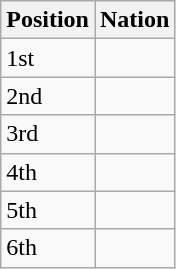<table class="wikitable">
<tr>
<th>Position</th>
<th>Nation</th>
</tr>
<tr>
<td>1st</td>
<td></td>
</tr>
<tr>
<td>2nd</td>
<td></td>
</tr>
<tr>
<td>3rd</td>
<td></td>
</tr>
<tr>
<td>4th</td>
<td></td>
</tr>
<tr>
<td>5th</td>
<td></td>
</tr>
<tr>
<td>6th</td>
<td></td>
</tr>
</table>
